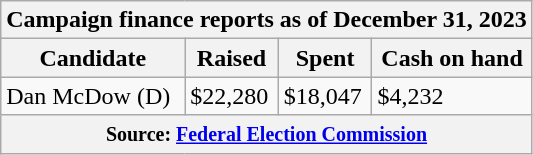<table class="wikitable sortable">
<tr>
<th colspan=4>Campaign finance reports as of December 31, 2023</th>
</tr>
<tr style="text-align:center;">
<th>Candidate</th>
<th>Raised</th>
<th>Spent</th>
<th>Cash on hand</th>
</tr>
<tr>
<td>Dan McDow (D)</td>
<td>$22,280</td>
<td>$18,047</td>
<td>$4,232</td>
</tr>
<tr>
<th colspan="4"><small>Source: <a href='#'>Federal Election Commission</a></small></th>
</tr>
</table>
